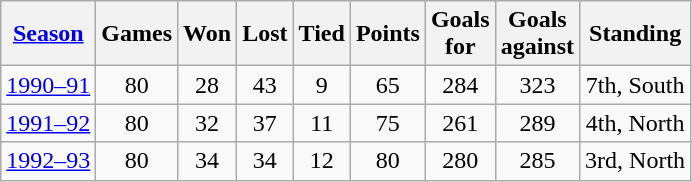<table class="wikitable" style="text-align:center">
<tr>
<th><a href='#'>Season</a></th>
<th>Games</th>
<th>Won</th>
<th>Lost</th>
<th>Tied</th>
<th>Points</th>
<th>Goals<br>for</th>
<th>Goals<br>against</th>
<th>Standing</th>
</tr>
<tr>
<td><a href='#'>1990–91</a></td>
<td>80</td>
<td>28</td>
<td>43</td>
<td>9</td>
<td>65</td>
<td>284</td>
<td>323</td>
<td>7th, South</td>
</tr>
<tr>
<td><a href='#'>1991–92</a></td>
<td>80</td>
<td>32</td>
<td>37</td>
<td>11</td>
<td>75</td>
<td>261</td>
<td>289</td>
<td>4th, North</td>
</tr>
<tr>
<td><a href='#'>1992–93</a></td>
<td>80</td>
<td>34</td>
<td>34</td>
<td>12</td>
<td>80</td>
<td>280</td>
<td>285</td>
<td>3rd, North</td>
</tr>
</table>
